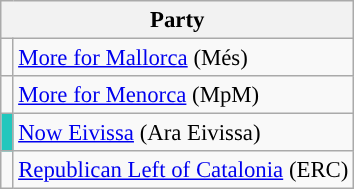<table class="wikitable" style="text-align:left; font-size:95%;">
<tr>
<th colspan="2">Party</th>
</tr>
<tr>
<td width="1"></td>
<td><a href='#'>More for Mallorca</a> (Més)</td>
</tr>
<tr>
<td></td>
<td><a href='#'>More for Menorca</a> (MpM)</td>
</tr>
<tr>
<td bgcolor="#22C7BD"></td>
<td><a href='#'>Now Eivissa</a> (Ara Eivissa)</td>
</tr>
<tr>
<td></td>
<td><a href='#'>Republican Left of Catalonia</a> (ERC)</td>
</tr>
</table>
